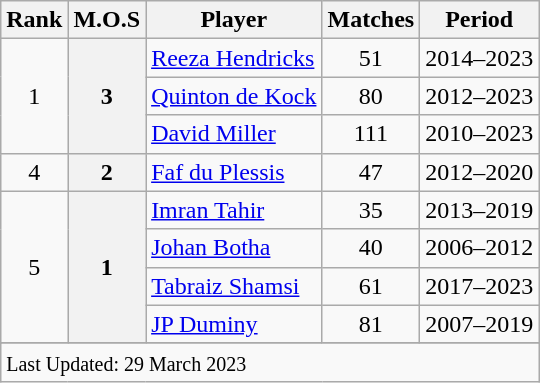<table class="wikitable plainrowheaders sortable">
<tr>
<th scope=col>Rank</th>
<th scope=col>M.O.S</th>
<th scope=col>Player</th>
<th scope=col>Matches</th>
<th scope=col>Period</th>
</tr>
<tr>
<td align=center rowspan=3>1</td>
<th scope=row style=text-align:center; rowspan=3>3</th>
<td><a href='#'>Reeza Hendricks</a></td>
<td align=center>51</td>
<td>2014–2023</td>
</tr>
<tr>
<td><a href='#'>Quinton de Kock</a></td>
<td align=center>80</td>
<td>2012–2023</td>
</tr>
<tr>
<td><a href='#'>David Miller</a></td>
<td align=center>111</td>
<td>2010–2023</td>
</tr>
<tr>
<td align=center>4</td>
<th scope=row style=text-align:center;>2</th>
<td><a href='#'>Faf du Plessis</a></td>
<td align=center>47</td>
<td>2012–2020</td>
</tr>
<tr>
<td align=center rowspan=4>5</td>
<th scope=row style=text-align:center; rowspan=4>1</th>
<td><a href='#'>Imran Tahir</a></td>
<td align=center>35</td>
<td>2013–2019</td>
</tr>
<tr>
<td><a href='#'>Johan Botha</a></td>
<td align=center>40</td>
<td>2006–2012</td>
</tr>
<tr>
<td><a href='#'>Tabraiz Shamsi</a></td>
<td align=center>61</td>
<td>2017–2023</td>
</tr>
<tr>
<td><a href='#'>JP Duminy</a></td>
<td align=center>81</td>
<td>2007–2019</td>
</tr>
<tr>
</tr>
<tr class=sortbottom>
<td colspan=7><small>Last Updated: 29 March 2023</small></td>
</tr>
</table>
